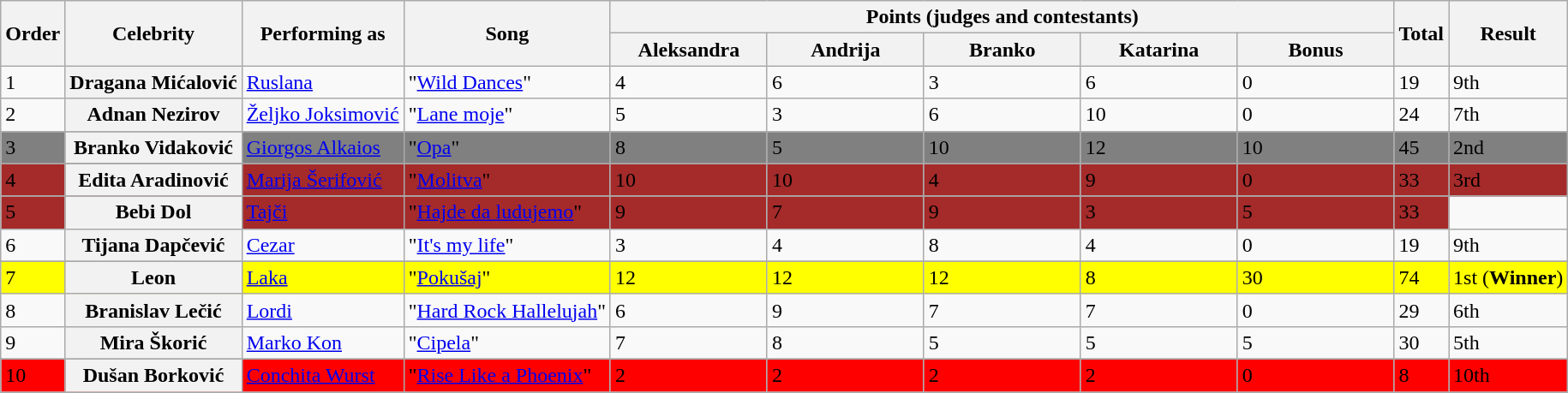<table class=wikitable>
<tr>
<th rowspan="2">Order</th>
<th rowspan="2">Celebrity</th>
<th rowspan="2">Performing as</th>
<th rowspan="2">Song</th>
<th colspan="5" style="width:50%;">Points (judges and contestants)</th>
<th rowspan="2">Total</th>
<th rowspan="2">Result</th>
</tr>
<tr>
<th style="width:10%;">Aleksandra</th>
<th style="width:10%;">Andrija</th>
<th style="width:10%;">Branko</th>
<th style="width:10%;">Katarina</th>
<th style="width:10%;">Bonus</th>
</tr>
<tr>
<td>1</td>
<th scope="row">Dragana Mićalović</th>
<td><a href='#'>Ruslana</a></td>
<td>"<a href='#'>Wild Dances</a>"</td>
<td>4</td>
<td>6</td>
<td>3</td>
<td>6</td>
<td>0</td>
<td>19</td>
<td>9th</td>
</tr>
<tr>
<td>2</td>
<th scope="row">Adnan Nezirov</th>
<td><a href='#'>Željko Joksimović</a></td>
<td>"<a href='#'>Lane moje</a>"</td>
<td>5</td>
<td>3</td>
<td>6</td>
<td>10</td>
<td>0</td>
<td>24</td>
<td>7th</td>
</tr>
<tr>
</tr>
<tr bgcolor="grey">
<td>3</td>
<th scope="row">Branko Vidaković</th>
<td><a href='#'>Giorgos Alkaios</a></td>
<td>"<a href='#'>Opa</a>"</td>
<td>8</td>
<td>5</td>
<td>10</td>
<td>12</td>
<td>10</td>
<td>45</td>
<td>2nd</td>
</tr>
<tr>
</tr>
<tr bgcolor="brown">
<td>4</td>
<th scope="row">Edita Aradinović</th>
<td><a href='#'>Marija Šerifović</a></td>
<td>"<a href='#'>Molitva</a>"</td>
<td>10</td>
<td>10</td>
<td>4</td>
<td>9</td>
<td>0</td>
<td>33</td>
<td rowspan="2">3rd</td>
</tr>
<tr>
</tr>
<tr bgcolor="brown">
<td>5</td>
<th scope="row">Bebi Dol</th>
<td><a href='#'>Tajči</a></td>
<td>"<a href='#'>Hajde da ludujemo</a>"</td>
<td>9</td>
<td>7</td>
<td>9</td>
<td>3</td>
<td>5</td>
<td>33</td>
</tr>
<tr>
<td>6</td>
<th scope="row">Tijana Dapčević</th>
<td><a href='#'>Cezar</a></td>
<td>"<a href='#'>It's my life</a>"</td>
<td>3</td>
<td>4</td>
<td>8</td>
<td>4</td>
<td>0</td>
<td>19</td>
<td>9th</td>
</tr>
<tr>
</tr>
<tr bgcolor="yellow">
<td>7</td>
<th scope="row">Leon</th>
<td><a href='#'>Laka</a></td>
<td>"<a href='#'>Pokušaj</a>"</td>
<td>12</td>
<td>12</td>
<td>12</td>
<td>8</td>
<td>30</td>
<td>74</td>
<td>1st (<strong>Winner</strong>)</td>
</tr>
<tr>
<td>8</td>
<th scope="row">Branislav Lečić</th>
<td><a href='#'>Lordi</a></td>
<td>"<a href='#'>Hard Rock Hallelujah</a>"</td>
<td>6</td>
<td>9</td>
<td>7</td>
<td>7</td>
<td>0</td>
<td>29</td>
<td>6th</td>
</tr>
<tr>
<td>9</td>
<th scope="row">Mira Škorić</th>
<td><a href='#'>Marko Kon</a></td>
<td>"<a href='#'>Cipela</a>"</td>
<td>7</td>
<td>8</td>
<td>5</td>
<td>5</td>
<td>5</td>
<td>30</td>
<td>5th</td>
</tr>
<tr>
</tr>
<tr bgcolor="red">
<td>10</td>
<th scope="row">Dušan Borković</th>
<td><a href='#'>Conchita Wurst</a></td>
<td>"<a href='#'>Rise Like a Phoenix</a>"</td>
<td>2</td>
<td>2</td>
<td>2</td>
<td>2</td>
<td>0</td>
<td>8</td>
<td>10th</td>
</tr>
</table>
